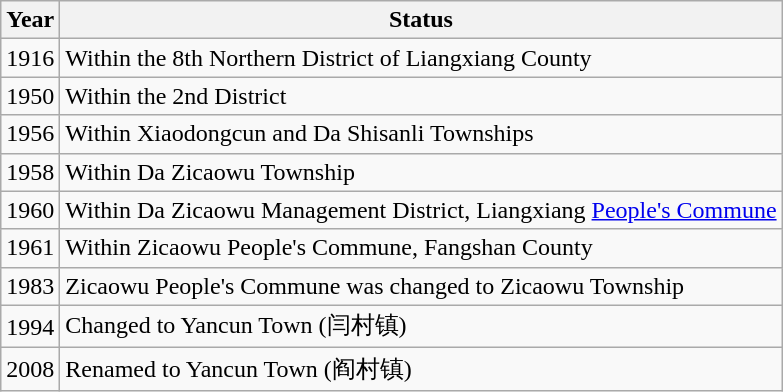<table class="wikitable">
<tr>
<th>Year</th>
<th>Status</th>
</tr>
<tr>
<td>1916</td>
<td>Within the 8th Northern District of Liangxiang County</td>
</tr>
<tr>
<td>1950</td>
<td>Within the 2nd District</td>
</tr>
<tr>
<td>1956</td>
<td>Within Xiaodongcun and Da Shisanli Townships</td>
</tr>
<tr>
<td>1958</td>
<td>Within Da Zicaowu Township</td>
</tr>
<tr>
<td>1960</td>
<td>Within Da Zicaowu Management District, Liangxiang <a href='#'>People's Commune</a></td>
</tr>
<tr>
<td>1961</td>
<td>Within Zicaowu People's Commune, Fangshan County</td>
</tr>
<tr>
<td>1983</td>
<td>Zicaowu People's Commune was changed to Zicaowu Township</td>
</tr>
<tr>
<td>1994</td>
<td>Changed to Yancun Town (闫村镇)</td>
</tr>
<tr>
<td>2008</td>
<td>Renamed to Yancun Town (阎村镇)</td>
</tr>
</table>
